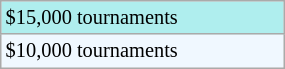<table class="wikitable"  style="font-size:85%; width:15%;">
<tr style="background:#afeeee;">
<td>$15,000 tournaments</td>
</tr>
<tr style="background:#f0f8ff;">
<td>$10,000 tournaments</td>
</tr>
</table>
